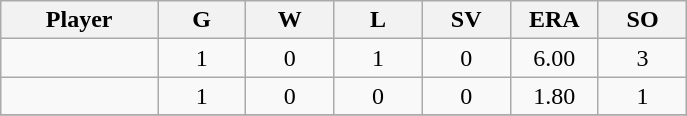<table class="wikitable sortable">
<tr>
<th bgcolor="#DDDDFF" width="16%">Player</th>
<th bgcolor="#DDDDFF" width="9%">G</th>
<th bgcolor="#DDDDFF" width="9%">W</th>
<th bgcolor="#DDDDFF" width="9%">L</th>
<th bgcolor="#DDDDFF" width="9%">SV</th>
<th bgcolor="#DDDDFF" width="9%">ERA</th>
<th bgcolor="#DDDDFF" width="9%">SO</th>
</tr>
<tr align="center">
<td></td>
<td>1</td>
<td>0</td>
<td>1</td>
<td>0</td>
<td>6.00</td>
<td>3</td>
</tr>
<tr align="center">
<td></td>
<td>1</td>
<td>0</td>
<td>0</td>
<td>0</td>
<td>1.80</td>
<td>1</td>
</tr>
<tr align="center">
</tr>
</table>
